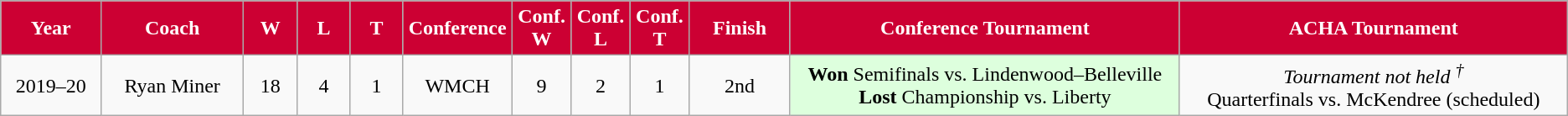<table class="wikitable">
<tr align="center"  style="background:#cc0033;color:#ffffff;">
<td ! scope="col" width="80px"><strong>Year</strong></td>
<td ! scope="col" width="120px"><strong>Coach</strong></td>
<td ! scope="col" width="40px"><strong>W</strong></td>
<td ! scope="col" width="40px"><strong>L</strong></td>
<td ! scope="col" width="40px"><strong>T</strong></td>
<td ! scope="col" width="80px"><strong>Conference</strong></td>
<td ! scope="col" width="40px"><strong>Conf. <br> W </strong></td>
<td ! scope="col" width="40px"><strong>Conf. <br> L</strong></td>
<td ! scope="col" width="40px"><strong>Conf. <br> T</strong></td>
<td ! scope="col" width="80px"><strong>Finish</strong></td>
<td ! scope="col" width="350px"><strong>Conference Tournament</strong></td>
<td ! scope="col" width="350px"><strong>ACHA Tournament</strong></td>
</tr>
<tr align="center" bgcolor="">
<td>2019–20</td>
<td>Ryan Miner</td>
<td>18</td>
<td>4</td>
<td>1</td>
<td>WMCH</td>
<td>9</td>
<td>2</td>
<td>1</td>
<td>2nd</td>
<td style="background: #ddffdd;"><strong>Won</strong> Semifinals vs. Lindenwood–Belleville  <br> <strong>Lost</strong> Championship vs. Liberty </td>
<td><em>Tournament not held <sup>†</sup></em><br>Quarterfinals vs. McKendree (scheduled)</td>
</tr>
</table>
